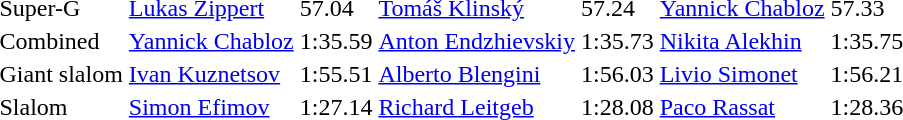<table>
<tr>
<td>Super-G<br></td>
<td> <a href='#'>Lukas Zippert</a></td>
<td>57.04</td>
<td> <a href='#'>Tomáš Klinský</a></td>
<td>57.24</td>
<td> <a href='#'>Yannick Chabloz</a></td>
<td>57.33</td>
</tr>
<tr>
<td>Combined<br></td>
<td> <a href='#'>Yannick Chabloz</a></td>
<td>1:35.59</td>
<td> <a href='#'>Anton Endzhievskiy</a></td>
<td>1:35.73</td>
<td> <a href='#'>Nikita Alekhin</a></td>
<td>1:35.75</td>
</tr>
<tr>
<td>Giant slalom<br></td>
<td> <a href='#'>Ivan Kuznetsov</a></td>
<td>1:55.51</td>
<td> <a href='#'>Alberto Blengini</a></td>
<td>1:56.03</td>
<td> <a href='#'>Livio Simonet</a></td>
<td>1:56.21</td>
</tr>
<tr>
<td>Slalom<br></td>
<td> <a href='#'>Simon Efimov</a></td>
<td>1:27.14</td>
<td> <a href='#'>Richard Leitgeb</a></td>
<td>1:28.08</td>
<td> <a href='#'>Paco Rassat</a></td>
<td>1:28.36</td>
</tr>
</table>
